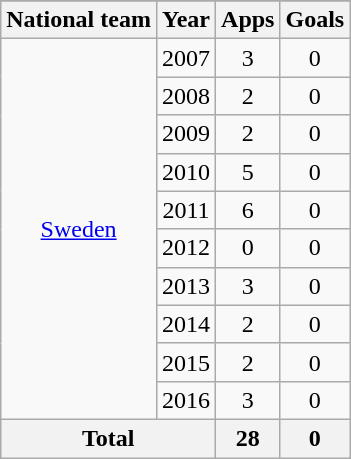<table class="wikitable" style="text-align:center">
<tr>
</tr>
<tr>
<th>National team</th>
<th>Year</th>
<th>Apps</th>
<th>Goals</th>
</tr>
<tr>
<td rowspan="10"><a href='#'>Sweden</a></td>
<td>2007</td>
<td>3</td>
<td>0</td>
</tr>
<tr>
<td>2008</td>
<td>2</td>
<td>0</td>
</tr>
<tr>
<td>2009</td>
<td>2</td>
<td>0</td>
</tr>
<tr>
<td>2010</td>
<td>5</td>
<td>0</td>
</tr>
<tr>
<td>2011</td>
<td>6</td>
<td>0</td>
</tr>
<tr>
<td>2012</td>
<td>0</td>
<td>0</td>
</tr>
<tr>
<td>2013</td>
<td>3</td>
<td>0</td>
</tr>
<tr>
<td>2014</td>
<td>2</td>
<td>0</td>
</tr>
<tr>
<td>2015</td>
<td>2</td>
<td>0</td>
</tr>
<tr>
<td>2016</td>
<td>3</td>
<td>0</td>
</tr>
<tr>
<th colspan="2">Total</th>
<th>28</th>
<th>0</th>
</tr>
</table>
